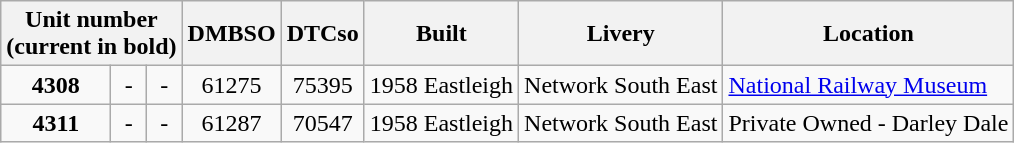<table class="wikitable">
<tr>
<th colspan=3>Unit number <br>(current in bold)</th>
<th>DMBSO</th>
<th>DTCso</th>
<th>Built</th>
<th>Livery</th>
<th>Location</th>
</tr>
<tr>
<td align=center><strong>4308</strong></td>
<td align=center>-</td>
<td align=center>-</td>
<td align=center>61275</td>
<td align=center>75395</td>
<td>1958 Eastleigh</td>
<td>Network South East</td>
<td><a href='#'>National Railway Museum</a></td>
</tr>
<tr>
<td align=center><strong>4311</strong></td>
<td align=center>-</td>
<td align=center>-</td>
<td align=center>61287</td>
<td align=center>70547</td>
<td>1958 Eastleigh</td>
<td>Network South East</td>
<td>Private Owned - Darley Dale</td>
</tr>
</table>
